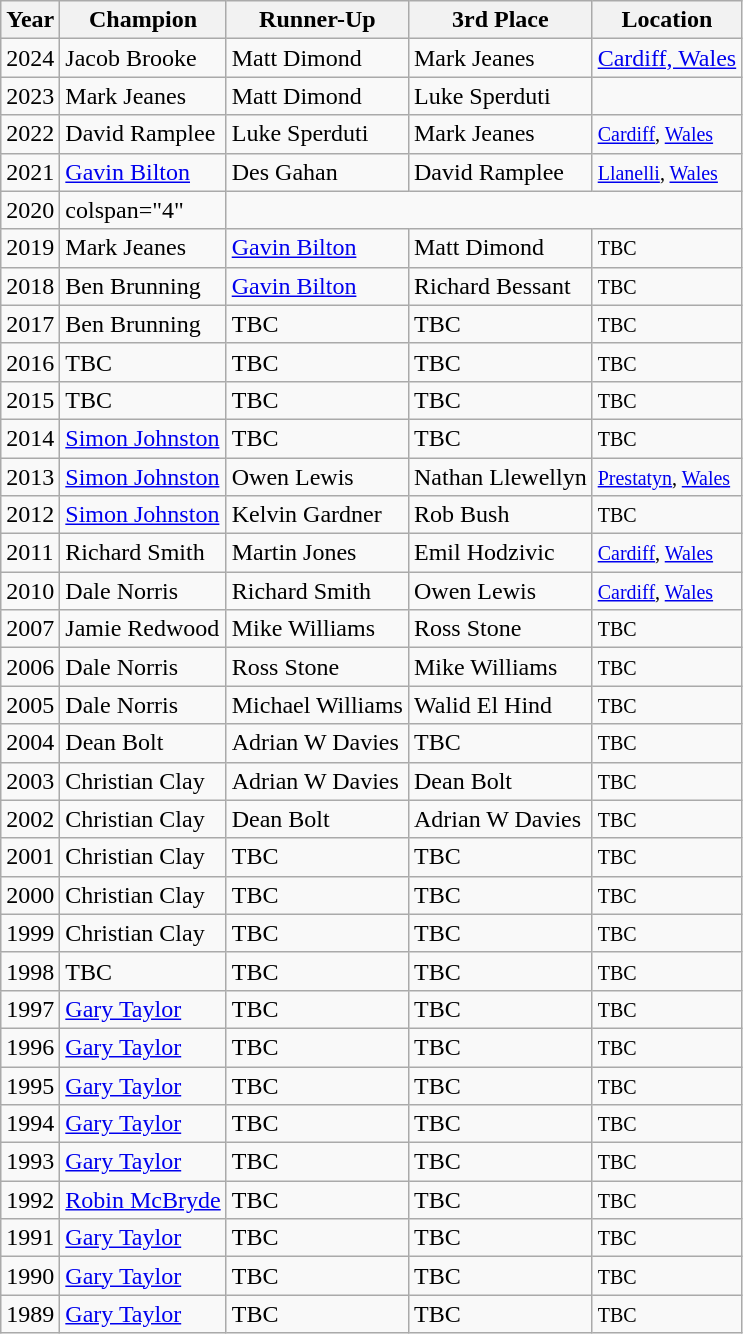<table class="wikitable">
<tr>
<th>Year</th>
<th>Champion</th>
<th>Runner-Up</th>
<th>3rd Place</th>
<th>Location</th>
</tr>
<tr>
<td>2024</td>
<td> Jacob Brooke</td>
<td> Matt Dimond</td>
<td> Mark Jeanes</td>
<td> <a href='#'>Cardiff, Wales</a></td>
</tr>
<tr>
<td>2023</td>
<td> Mark Jeanes</td>
<td> Matt Dimond</td>
<td> Luke Sperduti</td>
<td></td>
</tr>
<tr>
<td>2022</td>
<td> David Ramplee</td>
<td> Luke Sperduti</td>
<td> Mark Jeanes</td>
<td> <small><a href='#'>Cardiff</a>, <a href='#'>Wales</a></small></td>
</tr>
<tr>
<td>2021</td>
<td> <a href='#'>Gavin Bilton</a></td>
<td> Des Gahan</td>
<td> David Ramplee</td>
<td> <small><a href='#'>Llanelli</a>, <a href='#'>Wales</a></small></td>
</tr>
<tr>
<td>2020</td>
<td>colspan="4" </td>
</tr>
<tr>
<td>2019</td>
<td> Mark Jeanes</td>
<td> <a href='#'>Gavin Bilton</a></td>
<td> Matt Dimond</td>
<td> <small>TBC</small></td>
</tr>
<tr>
<td>2018</td>
<td> Ben Brunning</td>
<td> <a href='#'>Gavin Bilton</a></td>
<td> Richard Bessant</td>
<td> <small>TBC</small></td>
</tr>
<tr>
<td>2017</td>
<td> Ben Brunning</td>
<td> TBC</td>
<td> TBC</td>
<td> <small>TBC</small></td>
</tr>
<tr>
<td>2016</td>
<td> TBC</td>
<td> TBC</td>
<td> TBC</td>
<td> <small>TBC</small></td>
</tr>
<tr>
<td>2015</td>
<td> TBC</td>
<td> TBC</td>
<td> TBC</td>
<td> <small>TBC</small></td>
</tr>
<tr>
<td>2014</td>
<td> <a href='#'>Simon Johnston</a></td>
<td> TBC</td>
<td> TBC</td>
<td> <small>TBC</small></td>
</tr>
<tr>
<td>2013</td>
<td> <a href='#'>Simon Johnston</a></td>
<td> Owen Lewis</td>
<td> Nathan Llewellyn</td>
<td> <small><a href='#'>Prestatyn</a>, <a href='#'>Wales</a></small></td>
</tr>
<tr>
<td>2012</td>
<td> <a href='#'>Simon Johnston</a></td>
<td> Kelvin Gardner</td>
<td> Rob Bush</td>
<td> <small>TBC</small></td>
</tr>
<tr>
<td>2011</td>
<td> Richard Smith</td>
<td> Martin Jones</td>
<td> Emil Hodzivic</td>
<td> <small><a href='#'>Cardiff</a>, <a href='#'>Wales</a></small></td>
</tr>
<tr>
<td>2010</td>
<td> Dale Norris</td>
<td> Richard Smith</td>
<td> Owen Lewis</td>
<td> <small><a href='#'>Cardiff</a>, <a href='#'>Wales</a></small></td>
</tr>
<tr>
<td>2007</td>
<td> Jamie Redwood</td>
<td> Mike Williams</td>
<td> Ross Stone</td>
<td> <small>TBC</small></td>
</tr>
<tr>
<td>2006</td>
<td> Dale Norris</td>
<td> Ross Stone</td>
<td> Mike Williams</td>
<td> <small>TBC</small></td>
</tr>
<tr>
<td>2005</td>
<td> Dale Norris</td>
<td> Michael Williams</td>
<td> Walid El Hind</td>
<td> <small>TBC</small></td>
</tr>
<tr>
<td>2004</td>
<td> Dean Bolt</td>
<td> Adrian W Davies</td>
<td> TBC</td>
<td> <small>TBC</small></td>
</tr>
<tr>
<td>2003</td>
<td> Christian Clay</td>
<td> Adrian W Davies</td>
<td> Dean Bolt</td>
<td> <small>TBC</small></td>
</tr>
<tr>
<td>2002</td>
<td> Christian Clay</td>
<td> Dean Bolt</td>
<td> Adrian W Davies</td>
<td> <small>TBC</small></td>
</tr>
<tr>
<td>2001</td>
<td> Christian Clay</td>
<td> TBC</td>
<td> TBC</td>
<td> <small>TBC</small></td>
</tr>
<tr>
<td>2000</td>
<td> Christian Clay</td>
<td> TBC</td>
<td> TBC</td>
<td> <small>TBC</small></td>
</tr>
<tr>
<td>1999</td>
<td> Christian Clay</td>
<td> TBC</td>
<td> TBC</td>
<td> <small>TBC</small></td>
</tr>
<tr>
<td>1998</td>
<td> TBC</td>
<td> TBC</td>
<td> TBC</td>
<td> <small>TBC</small></td>
</tr>
<tr>
<td>1997</td>
<td> <a href='#'>Gary Taylor</a></td>
<td> TBC</td>
<td> TBC</td>
<td> <small>TBC</small></td>
</tr>
<tr>
<td>1996</td>
<td> <a href='#'>Gary Taylor</a></td>
<td> TBC</td>
<td> TBC</td>
<td> <small>TBC</small></td>
</tr>
<tr>
<td>1995</td>
<td> <a href='#'>Gary Taylor</a></td>
<td> TBC</td>
<td> TBC</td>
<td> <small>TBC</small></td>
</tr>
<tr>
<td>1994</td>
<td> <a href='#'>Gary Taylor</a></td>
<td> TBC</td>
<td> TBC</td>
<td> <small>TBC</small></td>
</tr>
<tr>
<td>1993</td>
<td> <a href='#'>Gary Taylor</a></td>
<td> TBC</td>
<td> TBC</td>
<td> <small>TBC</small></td>
</tr>
<tr>
<td>1992</td>
<td> <a href='#'>Robin McBryde</a></td>
<td> TBC</td>
<td> TBC</td>
<td> <small>TBC</small></td>
</tr>
<tr>
<td>1991</td>
<td> <a href='#'>Gary Taylor</a></td>
<td> TBC</td>
<td> TBC</td>
<td> <small>TBC</small></td>
</tr>
<tr>
<td>1990</td>
<td> <a href='#'>Gary Taylor</a></td>
<td> TBC</td>
<td> TBC</td>
<td> <small>TBC</small></td>
</tr>
<tr>
<td>1989</td>
<td> <a href='#'>Gary Taylor</a></td>
<td> TBC</td>
<td> TBC</td>
<td> <small>TBC</small></td>
</tr>
</table>
